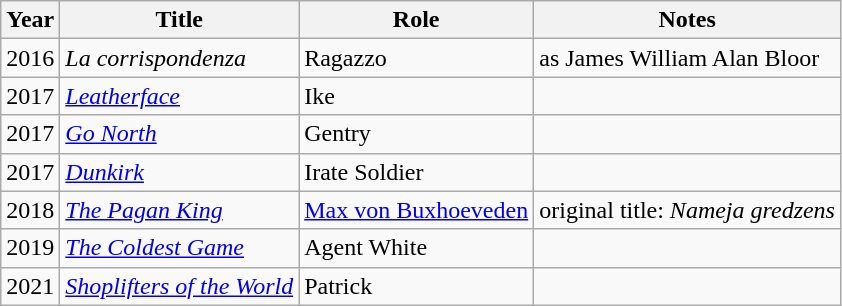<table class="wikitable sortable">
<tr>
<th>Year</th>
<th>Title</th>
<th>Role</th>
<th>Notes</th>
</tr>
<tr>
<td>2016</td>
<td><em>La corrispondenza</em></td>
<td>Ragazzo</td>
<td>as James William Alan Bloor</td>
</tr>
<tr>
<td>2017</td>
<td><em><a href='#'>Leatherface</a></em></td>
<td>Ike</td>
<td></td>
</tr>
<tr>
<td>2017</td>
<td><em><a href='#'>Go North</a></em></td>
<td>Gentry</td>
<td></td>
</tr>
<tr>
<td>2017</td>
<td><em><a href='#'>Dunkirk</a></em></td>
<td>Irate Soldier</td>
<td></td>
</tr>
<tr>
<td>2018</td>
<td><em><a href='#'>The Pagan King</a></em></td>
<td><a href='#'>Max von Buxhoeveden</a></td>
<td>original title: <em>Nameja gredzens</em></td>
</tr>
<tr>
<td>2019</td>
<td><em><a href='#'>The Coldest Game</a></em></td>
<td>Agent White</td>
<td></td>
</tr>
<tr>
<td>2021</td>
<td><em><a href='#'>Shoplifters of the World</a></em></td>
<td>Patrick</td>
<td></td>
</tr>
</table>
